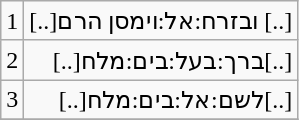<table class="wikitable" style="text-align: right;">
<tr>
<td>1</td>
<td>[..]ובזרח:אל:וימסן הרם [..]</td>
</tr>
<tr>
<td>2</td>
<td>[..]ברך:בעל:בים:מלח[..]</td>
</tr>
<tr>
<td>3</td>
<td>[..]לשם:אל:בים:מלח[..]</td>
</tr>
<tr>
</tr>
</table>
